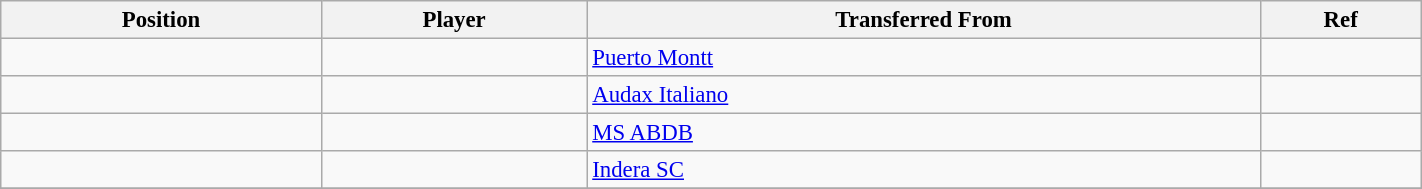<table class="wikitable sortable" style="width:75%; text-align:center; font-size:95%; text-align:left;">
<tr>
<th><strong>Position</strong></th>
<th><strong>Player</strong></th>
<th><strong>Transferred From</strong></th>
<th><strong>Ref</strong></th>
</tr>
<tr>
<td></td>
<td></td>
<td> <a href='#'>Puerto Montt</a></td>
<td></td>
</tr>
<tr>
<td></td>
<td></td>
<td> <a href='#'>Audax Italiano</a></td>
<td></td>
</tr>
<tr>
<td></td>
<td></td>
<td> <a href='#'>MS ABDB</a></td>
<td></td>
</tr>
<tr>
<td></td>
<td></td>
<td> <a href='#'>Indera SC</a></td>
<td></td>
</tr>
<tr>
</tr>
</table>
